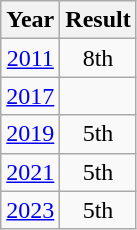<table class="wikitable" style="text-align:center">
<tr>
<th>Year</th>
<th>Result</th>
</tr>
<tr>
<td><a href='#'>2011</a></td>
<td>8th</td>
</tr>
<tr>
<td><a href='#'>2017</a></td>
<td></td>
</tr>
<tr>
<td><a href='#'>2019</a></td>
<td>5th</td>
</tr>
<tr>
<td><a href='#'>2021</a></td>
<td>5th</td>
</tr>
<tr>
<td><a href='#'>2023</a></td>
<td>5th</td>
</tr>
</table>
